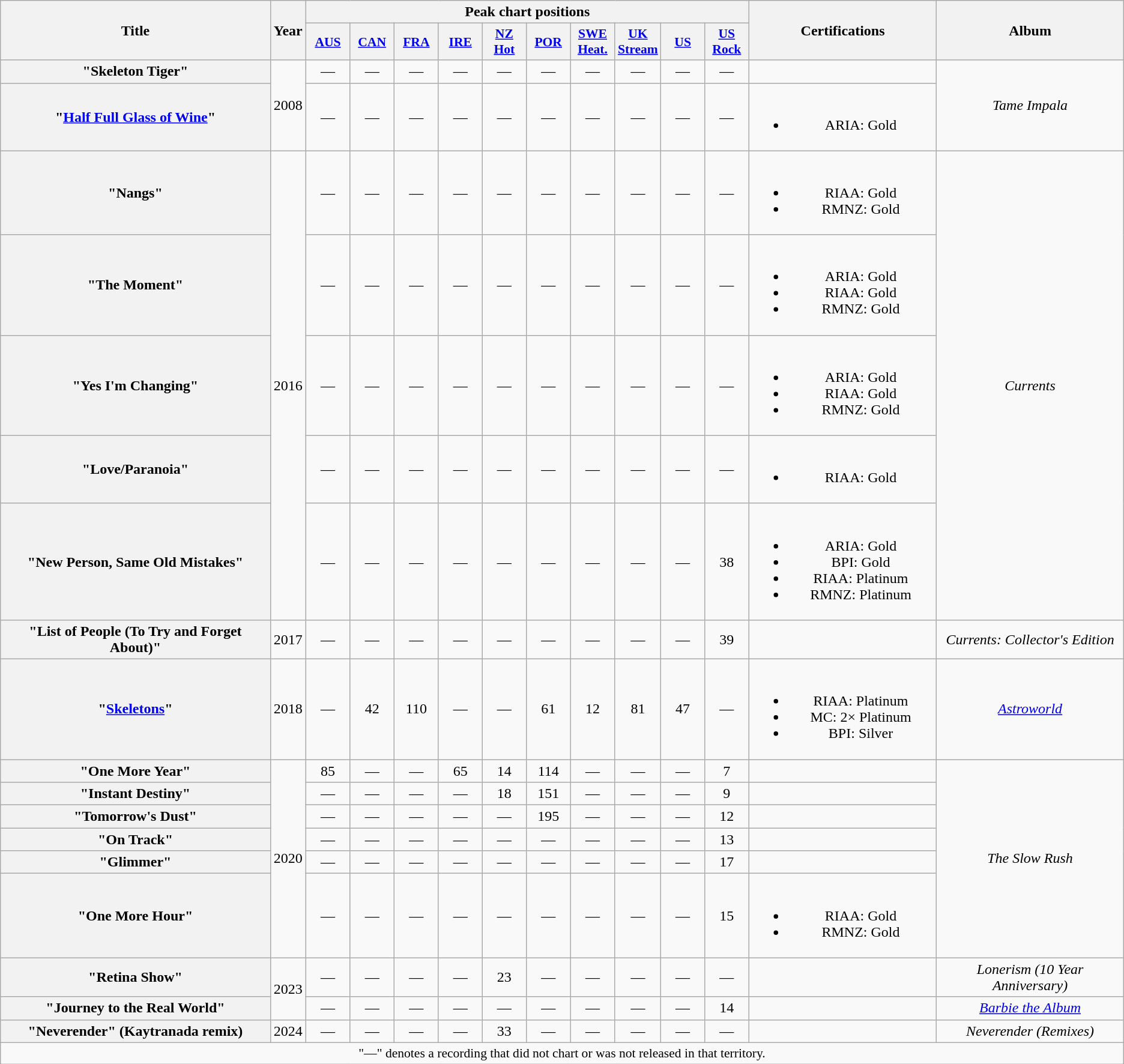<table class="wikitable plainrowheaders" style="text-align:center">
<tr>
<th scope="col" rowspan="2" style="width:19em;">Title</th>
<th scope="col" rowspan="2" style="width:1em;">Year</th>
<th scope="col" colspan="10">Peak chart positions</th>
<th scope="col" rowspan="2" style="width:13em;">Certifications</th>
<th scope="col" rowspan="2" style="width:13em;">Album</th>
</tr>
<tr>
<th scope="col" style="width:3em;font-size:90%;"><a href='#'>AUS</a><br></th>
<th scope="col" style="width:3em;font-size:90%;"><a href='#'>CAN</a><br></th>
<th scope="col" style="width:3em;font-size:90%;"><a href='#'>FRA</a><br></th>
<th scope="col" style="width:3em;font-size:90%;"><a href='#'>IRE</a><br></th>
<th scope="col" style="width:3em;font-size:90%;"><a href='#'>NZ<br>Hot</a><br></th>
<th scope="col" style="width:3em;font-size:90%;"><a href='#'>POR</a><br></th>
<th scope="col" style="width:3em;font-size:90%;"><a href='#'>SWE<br>Heat.</a><br></th>
<th scope="col" style="width:3em;font-size:90%;"><a href='#'>UK<br>Stream</a><br></th>
<th scope="col" style="width:3em;font-size:90%;"><a href='#'>US</a><br></th>
<th scope="col" style="width:3em;font-size:90%;"><a href='#'>US<br>Rock</a><br></th>
</tr>
<tr>
<th scope="row">"Skeleton Tiger"</th>
<td rowspan="2">2008</td>
<td>—</td>
<td>—</td>
<td>—</td>
<td>—</td>
<td>—</td>
<td>—</td>
<td>—</td>
<td>—</td>
<td>—</td>
<td>—</td>
<td></td>
<td rowspan="2"><em>Tame Impala</em></td>
</tr>
<tr>
<th scope="row">"<a href='#'>Half Full Glass of Wine</a>"</th>
<td>—</td>
<td>—</td>
<td>—</td>
<td>—</td>
<td>—</td>
<td>—</td>
<td>—</td>
<td>—</td>
<td>—</td>
<td>—</td>
<td><br><ul><li>ARIA: Gold</li></ul></td>
</tr>
<tr>
<th scope="row">"Nangs"</th>
<td rowspan="5">2016</td>
<td>—</td>
<td>—</td>
<td>—</td>
<td>—</td>
<td>—</td>
<td>—</td>
<td>—</td>
<td>—</td>
<td>—</td>
<td>—</td>
<td><br><ul><li>RIAA: Gold</li><li>RMNZ: Gold</li></ul></td>
<td rowspan="5"><em>Currents</em></td>
</tr>
<tr>
<th scope="row">"The Moment"</th>
<td>—</td>
<td>—</td>
<td>—</td>
<td>—</td>
<td>—</td>
<td>—</td>
<td>—</td>
<td>—</td>
<td>—</td>
<td>—</td>
<td><br><ul><li>ARIA: Gold</li><li>RIAA: Gold</li><li>RMNZ: Gold</li></ul></td>
</tr>
<tr>
<th scope="row">"Yes I'm Changing"</th>
<td>—</td>
<td>—</td>
<td>—</td>
<td>—</td>
<td>—</td>
<td>—</td>
<td>—</td>
<td>—</td>
<td>—</td>
<td>—</td>
<td><br><ul><li>ARIA: Gold</li><li>RIAA: Gold</li><li>RMNZ: Gold</li></ul></td>
</tr>
<tr>
<th scope="row">"Love/Paranoia"</th>
<td>—</td>
<td>—</td>
<td>—</td>
<td>—</td>
<td>—</td>
<td>—</td>
<td>—</td>
<td>—</td>
<td>—</td>
<td>—</td>
<td><br><ul><li>RIAA: Gold</li></ul></td>
</tr>
<tr>
<th scope="row">"New Person, Same Old Mistakes"</th>
<td>—</td>
<td>—</td>
<td>—</td>
<td>—</td>
<td>—</td>
<td>—</td>
<td>—</td>
<td>—</td>
<td>—</td>
<td>38</td>
<td><br><ul><li>ARIA: Gold</li><li>BPI: Gold</li><li>RIAA: Platinum</li><li>RMNZ: Platinum</li></ul></td>
</tr>
<tr>
<th scope="row">"List of People (To Try and Forget About)"</th>
<td>2017</td>
<td>—</td>
<td>—</td>
<td>—</td>
<td>—</td>
<td>—</td>
<td>—</td>
<td>—</td>
<td>—</td>
<td>—</td>
<td>39</td>
<td></td>
<td><em>Currents: Collector's Edition</em></td>
</tr>
<tr>
<th scope="row">"<a href='#'>Skeletons</a>"<br></th>
<td>2018</td>
<td>—</td>
<td>42</td>
<td>110</td>
<td>—</td>
<td>—</td>
<td>61</td>
<td>12</td>
<td>81</td>
<td>47</td>
<td>—</td>
<td><br><ul><li>RIAA: Platinum</li><li>MC: 2× Platinum</li><li>BPI: Silver</li></ul></td>
<td><em><a href='#'>Astroworld</a></em></td>
</tr>
<tr>
<th scope="row">"One More Year"</th>
<td rowspan="6">2020</td>
<td>85</td>
<td>—</td>
<td>—</td>
<td>65</td>
<td>14</td>
<td>114</td>
<td>—</td>
<td>—</td>
<td>—</td>
<td>7</td>
<td></td>
<td rowspan="6"><em>The Slow Rush</em></td>
</tr>
<tr>
<th scope="row">"Instant Destiny"</th>
<td>—</td>
<td>—</td>
<td>—</td>
<td>—</td>
<td>18</td>
<td>151</td>
<td>—</td>
<td>—</td>
<td>—</td>
<td>9</td>
<td></td>
</tr>
<tr>
<th scope="row">"Tomorrow's Dust"</th>
<td>—</td>
<td>—</td>
<td>—</td>
<td>—</td>
<td>—</td>
<td>195</td>
<td>—</td>
<td>—</td>
<td>—</td>
<td>12</td>
<td></td>
</tr>
<tr>
<th scope="row">"On Track"</th>
<td>—</td>
<td>—</td>
<td>—</td>
<td>—</td>
<td>—</td>
<td>—</td>
<td>—</td>
<td>—</td>
<td>—</td>
<td>13</td>
<td></td>
</tr>
<tr>
<th scope="row">"Glimmer"</th>
<td>—</td>
<td>—</td>
<td>—</td>
<td>—</td>
<td>—</td>
<td>—</td>
<td>—</td>
<td>—</td>
<td>—</td>
<td>17</td>
<td></td>
</tr>
<tr>
<th scope="row">"One More Hour"</th>
<td>—</td>
<td>—</td>
<td>—</td>
<td>—</td>
<td>—</td>
<td>—</td>
<td>—</td>
<td>—</td>
<td>—</td>
<td>15</td>
<td><br><ul><li>RIAA: Gold</li><li>RMNZ: Gold</li></ul></td>
</tr>
<tr>
<th scope="row">"Retina Show"</th>
<td rowspan="2">2023</td>
<td>—</td>
<td>—</td>
<td>—</td>
<td>—</td>
<td>23</td>
<td>—</td>
<td>—</td>
<td>—</td>
<td>—</td>
<td>—</td>
<td></td>
<td><em>Lonerism (10 Year Anniversary)</em></td>
</tr>
<tr>
<th scope="row">"Journey to the Real World"</th>
<td>—</td>
<td>—</td>
<td>—</td>
<td>—</td>
<td>—</td>
<td>—</td>
<td>—</td>
<td>—</td>
<td>—</td>
<td>14</td>
<td></td>
<td><em><a href='#'>Barbie the Album</a></em></td>
</tr>
<tr>
<th scope="row">"Neverender" (Kaytranada remix)<br></th>
<td>2024</td>
<td>—</td>
<td>—</td>
<td>—</td>
<td>—</td>
<td>33</td>
<td>—</td>
<td>—</td>
<td>—</td>
<td>—</td>
<td>—</td>
<td></td>
<td><em>Neverender (Remixes)</em></td>
</tr>
<tr>
<td colspan="14" style="font-size:90%">"—" denotes a recording that did not chart or was not released in that territory.</td>
</tr>
</table>
